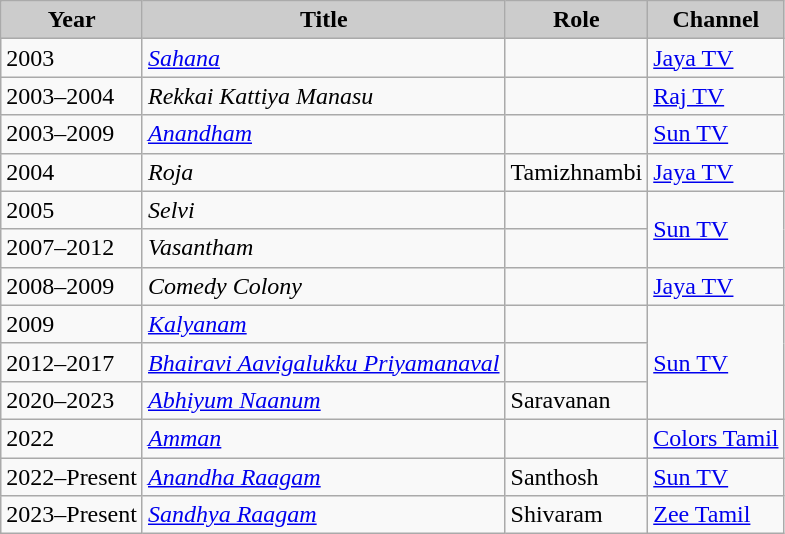<table class="wikitable">
<tr>
<th style="background:#ccc;">Year</th>
<th style="background:#ccc;">Title</th>
<th style="background:#ccc;">Role</th>
<th style="background:#ccc;">Channel</th>
</tr>
<tr>
<td>2003</td>
<td><em><a href='#'>Sahana</a></em></td>
<td></td>
<td><a href='#'>Jaya TV</a></td>
</tr>
<tr>
<td>2003–2004</td>
<td><em>Rekkai Kattiya Manasu</em></td>
<td></td>
<td><a href='#'>Raj TV</a></td>
</tr>
<tr>
<td>2003–2009</td>
<td><em><a href='#'>Anandham</a></em></td>
<td></td>
<td><a href='#'>Sun TV</a></td>
</tr>
<tr>
<td>2004</td>
<td><em>Roja</em></td>
<td>Tamizhnambi</td>
<td><a href='#'>Jaya TV</a></td>
</tr>
<tr>
<td>2005</td>
<td><em>Selvi</em></td>
<td></td>
<td rowspan="2"><a href='#'>Sun TV</a></td>
</tr>
<tr>
<td>2007–2012</td>
<td><em>Vasantham</em></td>
<td></td>
</tr>
<tr>
<td>2008–2009</td>
<td><em>Comedy Colony</em></td>
<td></td>
<td><a href='#'>Jaya TV</a></td>
</tr>
<tr>
<td>2009</td>
<td><em><a href='#'>Kalyanam</a></em></td>
<td></td>
<td rowspan="3"><a href='#'>Sun TV</a></td>
</tr>
<tr>
<td>2012–2017</td>
<td><em><a href='#'>Bhairavi Aavigalukku Priyamanaval</a></em></td>
<td></td>
</tr>
<tr>
<td>2020–2023</td>
<td><em><a href='#'>Abhiyum Naanum</a></em></td>
<td>Saravanan</td>
</tr>
<tr>
<td>2022</td>
<td><em><a href='#'>Amman</a></em></td>
<td></td>
<td><a href='#'>Colors Tamil</a></td>
</tr>
<tr>
<td>2022–Present</td>
<td><em><a href='#'>Anandha Raagam</a></em></td>
<td>Santhosh</td>
<td><a href='#'>Sun TV</a></td>
</tr>
<tr>
<td>2023–Present</td>
<td><em><a href='#'>Sandhya Raagam</a></em></td>
<td>Shivaram</td>
<td><a href='#'>Zee Tamil</a></td>
</tr>
</table>
